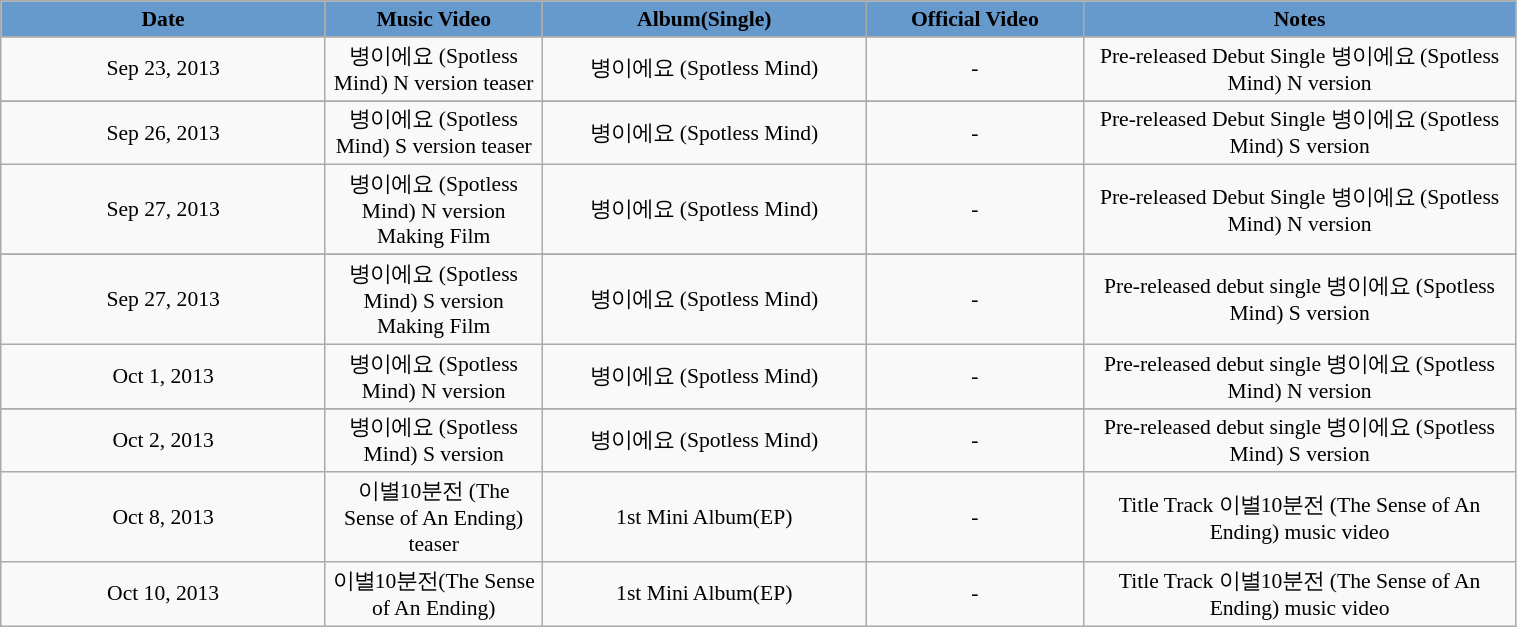<table class="wikitable"  style="font-size:90%; width:80%;">
<tr>
<th style="width:12%; background:#69c; text-align:center;">Date</th>
<th style="width:8%; background:#69c; text-align:center;">Music Video</th>
<th style="width:12%; background:#69c; text-align:center;">Album(Single)</th>
<th style="width:8%; background:#69c; text-align:center;">Official Video</th>
<th style="width:16%; background:#69c; text-align:center;">Notes</th>
</tr>
<tr>
</tr>
<tr style="text-align:center;">
<td>Sep 23, 2013</td>
<td>병이에요 (Spotless Mind) N version teaser</td>
<td>병이에요 (Spotless Mind)</td>
<td>-</td>
<td>Pre-released Debut Single 병이에요 (Spotless Mind) N version</td>
</tr>
<tr>
</tr>
<tr style="text-align:center;">
<td>Sep 26, 2013</td>
<td>병이에요 (Spotless Mind) S version teaser</td>
<td>병이에요 (Spotless Mind)</td>
<td>-</td>
<td>Pre-released Debut Single 병이에요 (Spotless Mind) S version</td>
</tr>
<tr style="text-align:center;">
<td>Sep 27, 2013</td>
<td>병이에요 (Spotless Mind) N version Making Film</td>
<td>병이에요 (Spotless Mind)</td>
<td>-</td>
<td>Pre-released Debut Single 병이에요 (Spotless Mind) N version</td>
</tr>
<tr>
</tr>
<tr style="text-align:center;">
<td>Sep 27, 2013</td>
<td>병이에요 (Spotless Mind) S version Making Film</td>
<td>병이에요 (Spotless Mind)</td>
<td>-</td>
<td>Pre-released debut single 병이에요 (Spotless Mind) S version</td>
</tr>
<tr style="text-align:center;">
<td>Oct 1, 2013</td>
<td>병이에요 (Spotless Mind) N version</td>
<td>병이에요 (Spotless Mind)</td>
<td>-</td>
<td>Pre-released debut single 병이에요 (Spotless Mind) N version</td>
</tr>
<tr>
</tr>
<tr style="text-align:center;">
<td>Oct 2, 2013</td>
<td>병이에요 (Spotless Mind) S version</td>
<td>병이에요 (Spotless Mind)</td>
<td>-</td>
<td>Pre-released debut single 병이에요 (Spotless Mind) S version</td>
</tr>
<tr style="text-align:center;">
<td>Oct 8, 2013</td>
<td>이별10분전 (The Sense of An Ending) teaser</td>
<td>1st Mini Album(EP)</td>
<td>-</td>
<td>Title Track 이별10분전 (The Sense of An Ending) music video</td>
</tr>
<tr style="text-align:center;">
<td>Oct 10, 2013</td>
<td>이별10분전(The Sense of An Ending)</td>
<td>1st Mini Album(EP)</td>
<td>-</td>
<td>Title Track 이별10분전 (The Sense of An Ending) music video</td>
</tr>
</table>
